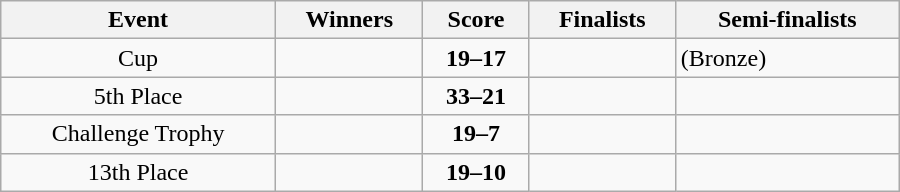<table class="wikitable" width=600 style="text-align: center">
<tr>
<th>Event</th>
<th>Winners</th>
<th>Score</th>
<th>Finalists</th>
<th>Semi-finalists</th>
</tr>
<tr>
<td>Cup</td>
<td align=left><strong></strong></td>
<td><strong>19–17</strong></td>
<td align=left></td>
<td align=left> (Bronze)<br></td>
</tr>
<tr>
<td>5th Place</td>
<td align=left><strong></strong></td>
<td><strong>33–21</strong></td>
<td align=left></td>
<td align=left><br></td>
</tr>
<tr>
<td>Challenge Trophy</td>
<td align=left><strong></strong></td>
<td><strong>19–7</strong></td>
<td align=left></td>
<td align=left><br></td>
</tr>
<tr>
<td>13th Place</td>
<td align=left><strong></strong></td>
<td><strong>19–10</strong></td>
<td align=left></td>
<td align=left><br></td>
</tr>
</table>
